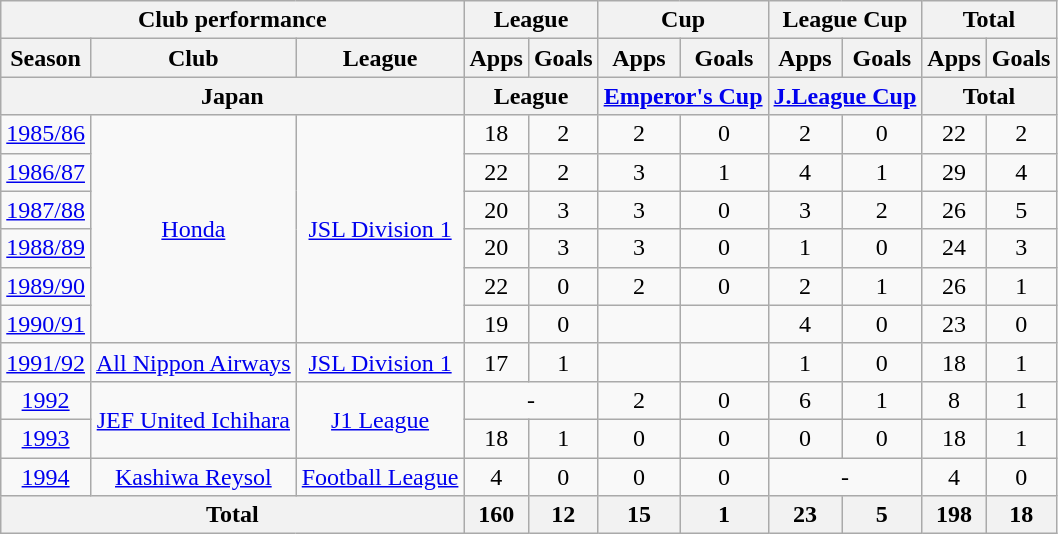<table class="wikitable" style="text-align:center;">
<tr>
<th colspan=3>Club performance</th>
<th colspan=2>League</th>
<th colspan=2>Cup</th>
<th colspan=2>League Cup</th>
<th colspan=2>Total</th>
</tr>
<tr>
<th>Season</th>
<th>Club</th>
<th>League</th>
<th>Apps</th>
<th>Goals</th>
<th>Apps</th>
<th>Goals</th>
<th>Apps</th>
<th>Goals</th>
<th>Apps</th>
<th>Goals</th>
</tr>
<tr>
<th colspan=3>Japan</th>
<th colspan=2>League</th>
<th colspan=2><a href='#'>Emperor's Cup</a></th>
<th colspan=2><a href='#'>J.League Cup</a></th>
<th colspan=2>Total</th>
</tr>
<tr>
<td><a href='#'>1985/86</a></td>
<td rowspan="6"><a href='#'>Honda</a></td>
<td rowspan="6"><a href='#'>JSL Division 1</a></td>
<td>18</td>
<td>2</td>
<td>2</td>
<td>0</td>
<td>2</td>
<td>0</td>
<td>22</td>
<td>2</td>
</tr>
<tr>
<td><a href='#'>1986/87</a></td>
<td>22</td>
<td>2</td>
<td>3</td>
<td>1</td>
<td>4</td>
<td>1</td>
<td>29</td>
<td>4</td>
</tr>
<tr>
<td><a href='#'>1987/88</a></td>
<td>20</td>
<td>3</td>
<td>3</td>
<td>0</td>
<td>3</td>
<td>2</td>
<td>26</td>
<td>5</td>
</tr>
<tr>
<td><a href='#'>1988/89</a></td>
<td>20</td>
<td>3</td>
<td>3</td>
<td>0</td>
<td>1</td>
<td>0</td>
<td>24</td>
<td>3</td>
</tr>
<tr>
<td><a href='#'>1989/90</a></td>
<td>22</td>
<td>0</td>
<td>2</td>
<td>0</td>
<td>2</td>
<td>1</td>
<td>26</td>
<td>1</td>
</tr>
<tr>
<td><a href='#'>1990/91</a></td>
<td>19</td>
<td>0</td>
<td></td>
<td></td>
<td>4</td>
<td>0</td>
<td>23</td>
<td>0</td>
</tr>
<tr>
<td><a href='#'>1991/92</a></td>
<td><a href='#'>All Nippon Airways</a></td>
<td><a href='#'>JSL Division 1</a></td>
<td>17</td>
<td>1</td>
<td></td>
<td></td>
<td>1</td>
<td>0</td>
<td>18</td>
<td>1</td>
</tr>
<tr>
<td><a href='#'>1992</a></td>
<td rowspan="2"><a href='#'>JEF United Ichihara</a></td>
<td rowspan="2"><a href='#'>J1 League</a></td>
<td colspan="2">-</td>
<td>2</td>
<td>0</td>
<td>6</td>
<td>1</td>
<td>8</td>
<td>1</td>
</tr>
<tr>
<td><a href='#'>1993</a></td>
<td>18</td>
<td>1</td>
<td>0</td>
<td>0</td>
<td>0</td>
<td>0</td>
<td>18</td>
<td>1</td>
</tr>
<tr>
<td><a href='#'>1994</a></td>
<td><a href='#'>Kashiwa Reysol</a></td>
<td><a href='#'>Football League</a></td>
<td>4</td>
<td>0</td>
<td>0</td>
<td>0</td>
<td colspan="2">-</td>
<td>4</td>
<td>0</td>
</tr>
<tr>
<th colspan=3>Total</th>
<th>160</th>
<th>12</th>
<th>15</th>
<th>1</th>
<th>23</th>
<th>5</th>
<th>198</th>
<th>18</th>
</tr>
</table>
